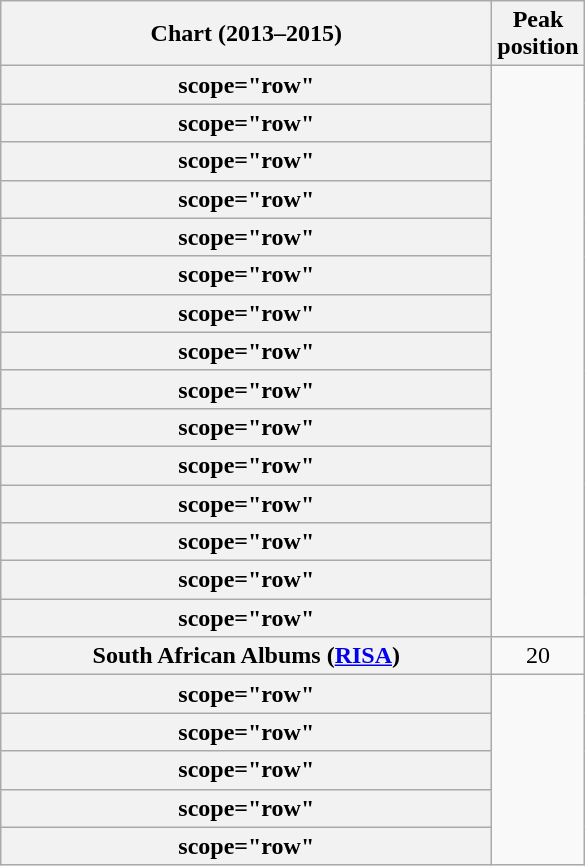<table class="wikitable plainrowheaders sortable" style="text-align:center;">
<tr>
<th scope="col" style="width:20em;">Chart (2013–2015)</th>
<th scope="col">Peak<br>position</th>
</tr>
<tr>
<th>scope="row" </th>
</tr>
<tr>
<th>scope="row" </th>
</tr>
<tr>
<th>scope="row" </th>
</tr>
<tr>
<th>scope="row" </th>
</tr>
<tr>
<th>scope="row" </th>
</tr>
<tr>
<th>scope="row" </th>
</tr>
<tr>
<th>scope="row" </th>
</tr>
<tr>
<th>scope="row" </th>
</tr>
<tr>
<th>scope="row" </th>
</tr>
<tr>
<th>scope="row" </th>
</tr>
<tr>
<th>scope="row" </th>
</tr>
<tr>
<th>scope="row" </th>
</tr>
<tr>
<th>scope="row" </th>
</tr>
<tr>
<th>scope="row" </th>
</tr>
<tr>
<th>scope="row" </th>
</tr>
<tr>
<th scope="row">South African Albums (<a href='#'>RISA</a>)</th>
<td style="text-align:center;">20</td>
</tr>
<tr>
<th>scope="row" </th>
</tr>
<tr>
<th>scope="row" </th>
</tr>
<tr>
<th>scope="row" </th>
</tr>
<tr>
<th>scope="row" </th>
</tr>
<tr>
<th>scope="row" </th>
</tr>
</table>
